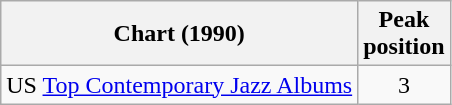<table class="wikitable">
<tr>
<th>Chart (1990)</th>
<th>Peak<br>position</th>
</tr>
<tr>
<td>US <a href='#'>Top Contemporary Jazz Albums</a></td>
<td align="center">3</td>
</tr>
</table>
